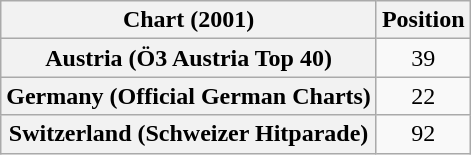<table class="wikitable sortable plainrowheaders" style="text-align:center">
<tr>
<th scope="col">Chart (2001)</th>
<th scope="col">Position</th>
</tr>
<tr>
<th scope="row">Austria (Ö3 Austria Top 40)</th>
<td>39</td>
</tr>
<tr>
<th scope="row">Germany (Official German Charts)</th>
<td>22</td>
</tr>
<tr>
<th scope="row">Switzerland (Schweizer Hitparade)</th>
<td>92</td>
</tr>
</table>
